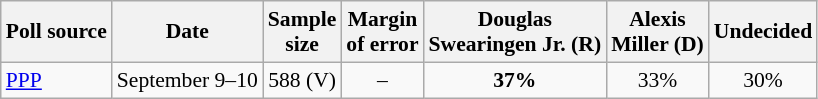<table class="wikitable sortable" style="text-align:center;font-size:90%;line-height:17px">
<tr>
<th>Poll source</th>
<th>Date</th>
<th>Sample<br>size</th>
<th>Margin<br>of error</th>
<th>Douglas<br>Swearingen Jr. (R)</th>
<th>Alexis<br>Miller (D)</th>
<th>Undecided</th>
</tr>
<tr>
<td style="text-align:left;"><a href='#'>PPP</a></td>
<td>September 9–10</td>
<td>588 (V)</td>
<td>–</td>
<td><strong>37%</strong></td>
<td>33%</td>
<td>30%</td>
</tr>
</table>
